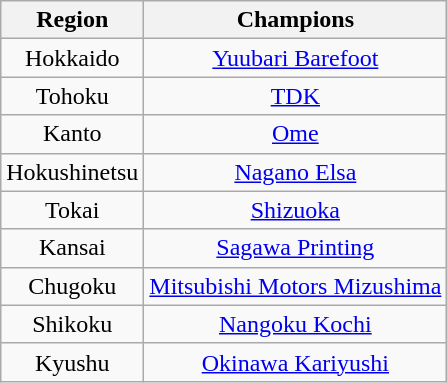<table class="wikitable" style="text-align:center;">
<tr>
<th>Region</th>
<th>Champions</th>
</tr>
<tr>
<td>Hokkaido</td>
<td><a href='#'>Yuubari Barefoot</a></td>
</tr>
<tr>
<td>Tohoku</td>
<td><a href='#'>TDK</a></td>
</tr>
<tr>
<td>Kanto</td>
<td><a href='#'>Ome</a></td>
</tr>
<tr>
<td>Hokushinetsu</td>
<td><a href='#'>Nagano Elsa</a></td>
</tr>
<tr>
<td>Tokai</td>
<td><a href='#'>Shizuoka</a></td>
</tr>
<tr>
<td>Kansai</td>
<td><a href='#'>Sagawa Printing</a></td>
</tr>
<tr>
<td>Chugoku</td>
<td><a href='#'>Mitsubishi Motors Mizushima</a></td>
</tr>
<tr>
<td>Shikoku</td>
<td><a href='#'>Nangoku Kochi</a></td>
</tr>
<tr>
<td>Kyushu</td>
<td><a href='#'>Okinawa Kariyushi</a></td>
</tr>
</table>
